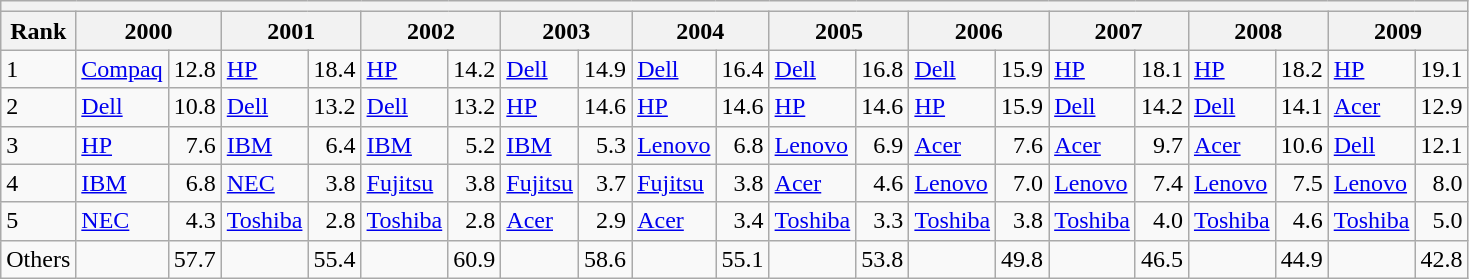<table class="wikitable">
<tr>
<th colspan="21"></th>
</tr>
<tr>
<th>Rank</th>
<th colspan="2">2000</th>
<th colspan="2">2001</th>
<th colspan="2">2002</th>
<th colspan="2">2003</th>
<th colspan="2">2004</th>
<th colspan="2">2005</th>
<th colspan="2">2006</th>
<th colspan="2">2007</th>
<th colspan="2">2008</th>
<th colspan="2">2009</th>
</tr>
<tr>
<td>1</td>
<td><a href='#'>Compaq</a></td>
<td style="text-align:right;">12.8</td>
<td><a href='#'>HP</a></td>
<td style="text-align:right;">18.4</td>
<td><a href='#'>HP</a></td>
<td style="text-align:right;">14.2</td>
<td><a href='#'>Dell</a></td>
<td style="text-align:right;">14.9</td>
<td><a href='#'>Dell</a></td>
<td style="text-align:right;">16.4</td>
<td><a href='#'>Dell</a></td>
<td style="text-align:right;">16.8</td>
<td><a href='#'>Dell</a></td>
<td style="text-align:right;">15.9</td>
<td><a href='#'>HP</a></td>
<td style="text-align:right;">18.1</td>
<td><a href='#'>HP</a></td>
<td style="text-align:right;">18.2</td>
<td><a href='#'>HP</a></td>
<td style="text-align:right;">19.1</td>
</tr>
<tr>
<td>2</td>
<td><a href='#'>Dell</a></td>
<td style="text-align:right;">10.8</td>
<td><a href='#'>Dell</a></td>
<td style="text-align:right;">13.2</td>
<td><a href='#'>Dell</a></td>
<td style="text-align:right;">13.2</td>
<td><a href='#'>HP</a></td>
<td style="text-align:right;">14.6</td>
<td><a href='#'>HP</a></td>
<td style="text-align:right;">14.6</td>
<td><a href='#'>HP</a></td>
<td style="text-align:right;">14.6</td>
<td><a href='#'>HP</a></td>
<td style="text-align:right;">15.9</td>
<td><a href='#'>Dell</a></td>
<td style="text-align:right;">14.2</td>
<td><a href='#'>Dell</a></td>
<td style="text-align:right;">14.1</td>
<td><a href='#'>Acer</a></td>
<td style="text-align:right;">12.9</td>
</tr>
<tr>
<td>3</td>
<td><a href='#'>HP</a></td>
<td style="text-align:right;">7.6</td>
<td><a href='#'>IBM</a></td>
<td style="text-align:right;">6.4</td>
<td><a href='#'>IBM</a></td>
<td style="text-align:right;">5.2</td>
<td><a href='#'>IBM</a></td>
<td style="text-align:right;">5.3</td>
<td><a href='#'>Lenovo</a></td>
<td style="text-align:right;">6.8</td>
<td><a href='#'>Lenovo</a></td>
<td style="text-align:right;">6.9</td>
<td><a href='#'>Acer</a></td>
<td style="text-align:right;">7.6</td>
<td><a href='#'>Acer</a></td>
<td style="text-align:right;">9.7</td>
<td><a href='#'>Acer</a></td>
<td style="text-align:right;">10.6</td>
<td><a href='#'>Dell</a></td>
<td style="text-align:right;">12.1</td>
</tr>
<tr>
<td>4</td>
<td><a href='#'>IBM</a></td>
<td style="text-align:right;">6.8</td>
<td><a href='#'>NEC</a></td>
<td style="text-align:right;">3.8</td>
<td><a href='#'>Fujitsu</a></td>
<td style="text-align:right;">3.8</td>
<td><a href='#'>Fujitsu</a></td>
<td style="text-align:right;">3.7</td>
<td><a href='#'>Fujitsu</a></td>
<td style="text-align:right;">3.8</td>
<td><a href='#'>Acer</a></td>
<td style="text-align:right;">4.6</td>
<td><a href='#'>Lenovo</a></td>
<td style="text-align:right;">7.0</td>
<td><a href='#'>Lenovo</a></td>
<td style="text-align:right;">7.4</td>
<td><a href='#'>Lenovo</a></td>
<td style="text-align:right;">7.5</td>
<td><a href='#'>Lenovo</a></td>
<td style="text-align:right;">8.0</td>
</tr>
<tr>
<td>5</td>
<td><a href='#'>NEC</a></td>
<td style="text-align:right;">4.3</td>
<td><a href='#'>Toshiba</a></td>
<td style="text-align:right;">2.8</td>
<td><a href='#'>Toshiba</a></td>
<td style="text-align:right;">2.8</td>
<td><a href='#'>Acer</a></td>
<td style="text-align:right;">2.9</td>
<td><a href='#'>Acer</a></td>
<td style="text-align:right;">3.4</td>
<td><a href='#'>Toshiba</a></td>
<td style="text-align:right;">3.3</td>
<td><a href='#'>Toshiba</a></td>
<td style="text-align:right;">3.8</td>
<td><a href='#'>Toshiba</a></td>
<td style="text-align:right;">4.0</td>
<td><a href='#'>Toshiba</a></td>
<td style="text-align:right;">4.6</td>
<td><a href='#'>Toshiba</a></td>
<td style="text-align:right;">5.0</td>
</tr>
<tr>
<td>Others</td>
<td></td>
<td style="text-align:right;">57.7</td>
<td></td>
<td style="text-align:right;">55.4</td>
<td></td>
<td style="text-align:right;">60.9</td>
<td></td>
<td style="text-align:right;">58.6</td>
<td></td>
<td style="text-align:right;">55.1</td>
<td></td>
<td style="text-align:right;">53.8</td>
<td></td>
<td style="text-align:right;">49.8</td>
<td></td>
<td style="text-align:right;">46.5</td>
<td></td>
<td style="text-align:right;">44.9</td>
<td></td>
<td style="text-align:right;">42.8</td>
</tr>
</table>
